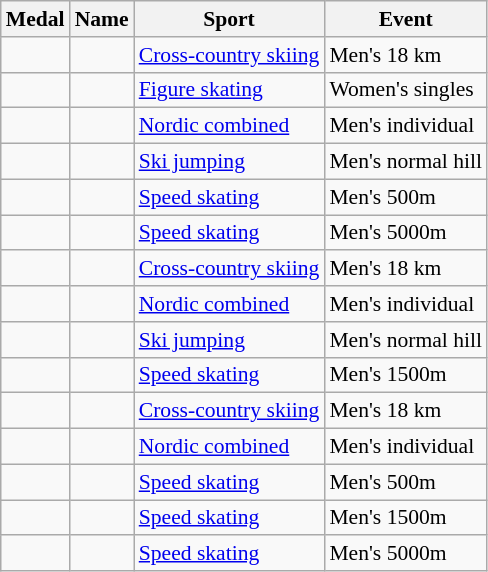<table class="wikitable sortable" style="font-size:90%">
<tr>
<th>Medal</th>
<th>Name</th>
<th>Sport</th>
<th>Event</th>
</tr>
<tr>
<td></td>
<td></td>
<td><a href='#'>Cross-country skiing</a></td>
<td>Men's 18 km</td>
</tr>
<tr>
<td></td>
<td></td>
<td><a href='#'>Figure skating</a></td>
<td>Women's singles</td>
</tr>
<tr>
<td></td>
<td></td>
<td><a href='#'>Nordic combined</a></td>
<td>Men's individual</td>
</tr>
<tr>
<td></td>
<td></td>
<td><a href='#'>Ski jumping</a></td>
<td>Men's normal hill</td>
</tr>
<tr>
<td></td>
<td></td>
<td><a href='#'>Speed skating</a></td>
<td>Men's 500m</td>
</tr>
<tr>
<td></td>
<td></td>
<td><a href='#'>Speed skating</a></td>
<td>Men's 5000m</td>
</tr>
<tr>
<td></td>
<td></td>
<td><a href='#'>Cross-country skiing</a></td>
<td>Men's 18 km</td>
</tr>
<tr>
<td></td>
<td></td>
<td><a href='#'>Nordic combined</a></td>
<td>Men's individual</td>
</tr>
<tr>
<td></td>
<td></td>
<td><a href='#'>Ski jumping</a></td>
<td>Men's normal hill</td>
</tr>
<tr>
<td></td>
<td></td>
<td><a href='#'>Speed skating</a></td>
<td>Men's 1500m</td>
</tr>
<tr>
<td></td>
<td></td>
<td><a href='#'>Cross-country skiing</a></td>
<td>Men's 18 km</td>
</tr>
<tr>
<td></td>
<td></td>
<td><a href='#'>Nordic combined</a></td>
<td>Men's individual</td>
</tr>
<tr>
<td></td>
<td></td>
<td><a href='#'>Speed skating</a></td>
<td>Men's 500m</td>
</tr>
<tr>
<td></td>
<td></td>
<td><a href='#'>Speed skating</a></td>
<td>Men's 1500m</td>
</tr>
<tr>
<td></td>
<td></td>
<td><a href='#'>Speed skating</a></td>
<td>Men's 5000m</td>
</tr>
</table>
